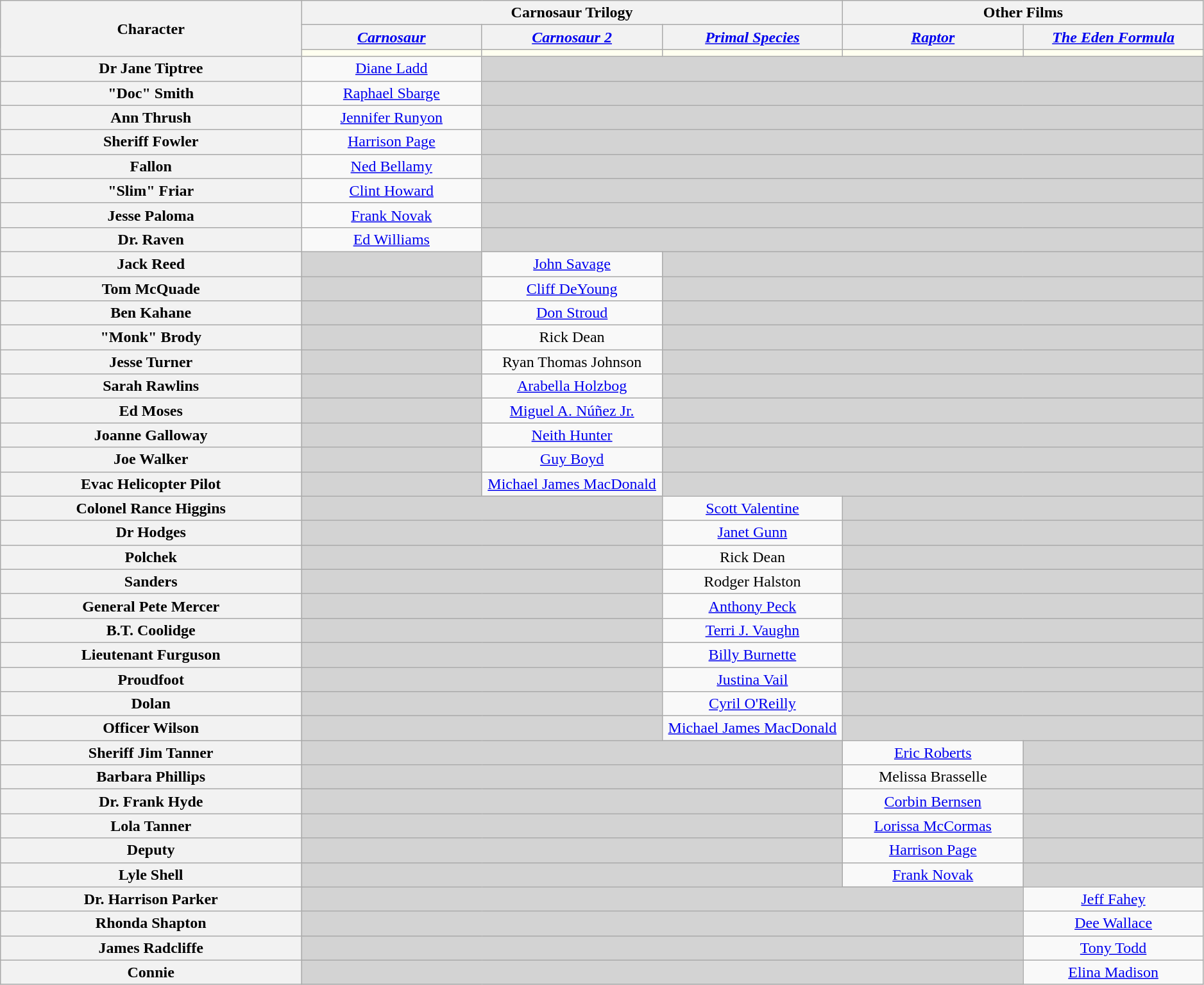<table class="wikitable" style="text-align:center; width:99%;">
<tr>
<th rowspan="3" style="width:15%;">Character</th>
<th colspan="3">Carnosaur Trilogy</th>
<th colspan="2">Other Films</th>
</tr>
<tr>
<th style="width:9%;"><em><a href='#'>Carnosaur</a></em></th>
<th style="width:9%;"><em><a href='#'>Carnosaur 2</a></em></th>
<th style="width:9%;"><em><a href='#'>Primal Species<br></a></em></th>
<th style="width:9%;"><em><a href='#'>Raptor</a></em></th>
<th style="width:9%;"><em><a href='#'>The Eden Formula</a></em></th>
</tr>
<tr>
<th style="background:ivory;"></th>
<th style="background:ivory;"></th>
<th style="background:ivory;"></th>
<th style="background:ivory;"></th>
<th style="background:ivory;"></th>
</tr>
<tr>
<th>Dr Jane Tiptree</th>
<td><a href='#'>Diane Ladd</a></td>
<td colspan="4" style="background:lightgrey;"></td>
</tr>
<tr>
<th>"Doc" Smith</th>
<td><a href='#'>Raphael Sbarge</a></td>
<td colspan="4" style="background:lightgrey;"></td>
</tr>
<tr>
<th>Ann Thrush</th>
<td><a href='#'>Jennifer Runyon</a></td>
<td colspan="4" style="background:lightgrey;"></td>
</tr>
<tr>
<th>Sheriff Fowler</th>
<td><a href='#'>Harrison Page</a></td>
<td colspan="4" style="background:lightgrey;"></td>
</tr>
<tr>
<th>Fallon</th>
<td><a href='#'>Ned Bellamy</a></td>
<td colspan="4" style="background:lightgrey;"></td>
</tr>
<tr>
<th>"Slim" Friar</th>
<td><a href='#'>Clint Howard</a></td>
<td colspan="4" style="background:lightgrey;"></td>
</tr>
<tr>
<th>Jesse Paloma</th>
<td><a href='#'>Frank Novak</a></td>
<td colspan="4" style="background:lightgrey;"></td>
</tr>
<tr>
<th>Dr. Raven</th>
<td><a href='#'>Ed Williams</a></td>
<td colspan="4" style="background:lightgrey;"></td>
</tr>
<tr>
<th>Jack Reed</th>
<td style="background:lightgrey;"></td>
<td><a href='#'>John Savage</a></td>
<td colspan="3" style="background:lightgrey;"></td>
</tr>
<tr>
<th>Tom McQuade</th>
<td style="background:lightgrey;"></td>
<td><a href='#'>Cliff DeYoung</a></td>
<td colspan="3" style="background:lightgrey;"></td>
</tr>
<tr>
<th>Ben Kahane</th>
<td style="background:lightgrey;"></td>
<td><a href='#'>Don Stroud</a></td>
<td colspan="3" style="background:lightgrey;"></td>
</tr>
<tr>
<th>"Monk" Brody</th>
<td style="background:lightgrey;"></td>
<td>Rick Dean</td>
<td colspan="3" style="background:lightgrey;"></td>
</tr>
<tr>
<th>Jesse Turner</th>
<td style="background:lightgrey;"></td>
<td>Ryan Thomas Johnson</td>
<td colspan="3" style="background:lightgrey;"></td>
</tr>
<tr>
<th>Sarah Rawlins</th>
<td style="background:lightgrey;"></td>
<td><a href='#'>Arabella Holzbog</a></td>
<td colspan="3" style="background:lightgrey;"></td>
</tr>
<tr>
<th>Ed Moses</th>
<td style="background:lightgrey;"></td>
<td><a href='#'>Miguel A. Núñez Jr.</a></td>
<td colspan="3" style="background:lightgrey;"></td>
</tr>
<tr>
<th>Joanne Galloway</th>
<td style="background:lightgrey;"></td>
<td><a href='#'>Neith Hunter</a></td>
<td colspan="3" style="background:lightgrey;"></td>
</tr>
<tr>
<th>Joe Walker</th>
<td style="background:lightgrey;"></td>
<td><a href='#'>Guy Boyd</a></td>
<td colspan="3" style="background:lightgrey;"></td>
</tr>
<tr>
<th>Evac Helicopter Pilot</th>
<td style="background:lightgrey;"></td>
<td><a href='#'>Michael James MacDonald</a></td>
<td colspan="3" style="background:lightgrey;"></td>
</tr>
<tr>
<th>Colonel Rance Higgins</th>
<td colspan="2" style="background:lightgrey;"></td>
<td><a href='#'>Scott Valentine</a></td>
<td colspan="2" style="background:lightgrey;"></td>
</tr>
<tr>
<th>Dr Hodges</th>
<td colspan="2" style="background:lightgrey;"></td>
<td><a href='#'>Janet Gunn</a></td>
<td colspan="2" style="background:lightgrey;"></td>
</tr>
<tr>
<th>Polchek</th>
<td colspan="2" style="background:lightgrey;"></td>
<td>Rick Dean</td>
<td colspan="2" style="background:lightgrey;"></td>
</tr>
<tr>
<th>Sanders</th>
<td colspan="2" style="background:lightgrey;"></td>
<td>Rodger Halston</td>
<td colspan="2" style="background:lightgrey;"></td>
</tr>
<tr>
<th>General Pete Mercer</th>
<td colspan="2" style="background:lightgrey;"></td>
<td><a href='#'>Anthony Peck</a></td>
<td colspan="2" style="background:lightgrey;"></td>
</tr>
<tr>
<th>B.T. Coolidge</th>
<td colspan="2" style="background:lightgrey;"></td>
<td><a href='#'>Terri J. Vaughn</a></td>
<td colspan="2" style="background:lightgrey;"></td>
</tr>
<tr>
<th>Lieutenant Furguson</th>
<td colspan="2" style="background:lightgrey;"></td>
<td><a href='#'>Billy Burnette</a></td>
<td colspan="2" style="background:lightgrey;"></td>
</tr>
<tr>
<th>Proudfoot</th>
<td colspan="2" style="background:lightgrey;"></td>
<td><a href='#'>Justina Vail</a></td>
<td colspan="2" style="background:lightgrey;"></td>
</tr>
<tr>
<th>Dolan</th>
<td colspan="2" style="background:lightgrey;"></td>
<td><a href='#'>Cyril O'Reilly</a></td>
<td colspan="2" style="background:lightgrey;"></td>
</tr>
<tr>
<th>Officer Wilson</th>
<td colspan="2" style="background:lightgrey;"></td>
<td><a href='#'>Michael James MacDonald</a></td>
<td colspan="2" style="background:lightgrey;"></td>
</tr>
<tr>
<th>Sheriff Jim Tanner</th>
<td colspan="3" style="background:lightgrey;"></td>
<td><a href='#'>Eric Roberts</a></td>
<td colspan="1" style="background:lightgrey;"></td>
</tr>
<tr>
<th>Barbara Phillips</th>
<td colspan="3" style="background:lightgrey;"></td>
<td>Melissa Brasselle</td>
<td colspan="1" style="background:lightgrey;"></td>
</tr>
<tr>
<th>Dr. Frank Hyde</th>
<td colspan="3" style="background:lightgrey;"></td>
<td><a href='#'>Corbin Bernsen</a></td>
<td colspan="1" style="background:lightgrey;"></td>
</tr>
<tr>
<th>Lola Tanner</th>
<td colspan="3" style="background:lightgrey;"></td>
<td><a href='#'>Lorissa McCormas</a></td>
<td colspan="1" style="background:lightgrey;"></td>
</tr>
<tr>
<th>Deputy</th>
<td colspan="3" style="background:lightgrey;"></td>
<td><a href='#'>Harrison Page</a></td>
<td colspan="1" style="background:lightgrey;"></td>
</tr>
<tr>
<th>Lyle Shell</th>
<td colspan="3" style="background:lightgrey;"></td>
<td><a href='#'>Frank Novak</a></td>
<td colspan="1" style="background:lightgrey;"></td>
</tr>
<tr>
<th>Dr. Harrison Parker</th>
<td colspan="4" style="background:lightgrey;"></td>
<td><a href='#'>Jeff Fahey</a></td>
</tr>
<tr>
<th>Rhonda Shapton</th>
<td colspan="4" style="background:lightgrey;"></td>
<td><a href='#'>Dee Wallace</a></td>
</tr>
<tr>
<th>James Radcliffe</th>
<td colspan="4" style="background:lightgrey;"></td>
<td><a href='#'>Tony Todd</a></td>
</tr>
<tr>
<th>Connie</th>
<td colspan="4" style="background:lightgrey;"></td>
<td><a href='#'>Elina Madison</a></td>
</tr>
</table>
